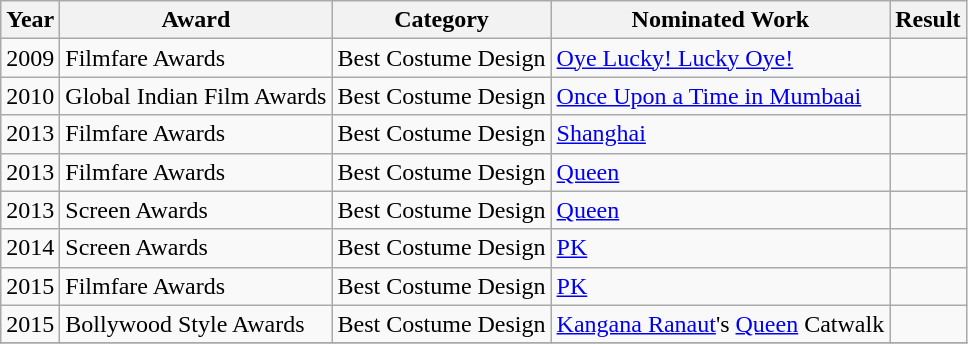<table class="wikitable">
<tr>
<th>Year</th>
<th>Award</th>
<th>Category</th>
<th>Nominated Work</th>
<th>Result</th>
</tr>
<tr>
<td>2009</td>
<td>Filmfare Awards</td>
<td>Best Costume Design</td>
<td><a href='#'>Oye Lucky! Lucky Oye!</a></td>
<td></td>
</tr>
<tr>
<td>2010</td>
<td>Global Indian Film Awards</td>
<td>Best Costume Design</td>
<td><a href='#'>Once Upon a Time in Mumbaai</a></td>
<td></td>
</tr>
<tr>
<td>2013</td>
<td>Filmfare Awards</td>
<td>Best Costume Design</td>
<td><a href='#'>Shanghai</a></td>
<td></td>
</tr>
<tr>
<td>2013</td>
<td>Filmfare Awards</td>
<td>Best Costume Design</td>
<td><a href='#'>Queen</a></td>
<td></td>
</tr>
<tr>
<td>2013</td>
<td>Screen Awards</td>
<td>Best Costume Design</td>
<td><a href='#'>Queen</a></td>
<td></td>
</tr>
<tr>
<td>2014</td>
<td>Screen Awards</td>
<td>Best Costume Design</td>
<td><a href='#'>PK</a></td>
<td></td>
</tr>
<tr>
<td>2015</td>
<td>Filmfare Awards</td>
<td>Best Costume Design</td>
<td><a href='#'>PK</a></td>
<td></td>
</tr>
<tr>
<td>2015</td>
<td>Bollywood Style Awards</td>
<td>Best Costume Design</td>
<td><a href='#'>Kangana Ranaut</a>'s <a href='#'>Queen</a> Catwalk</td>
<td></td>
</tr>
<tr>
</tr>
</table>
